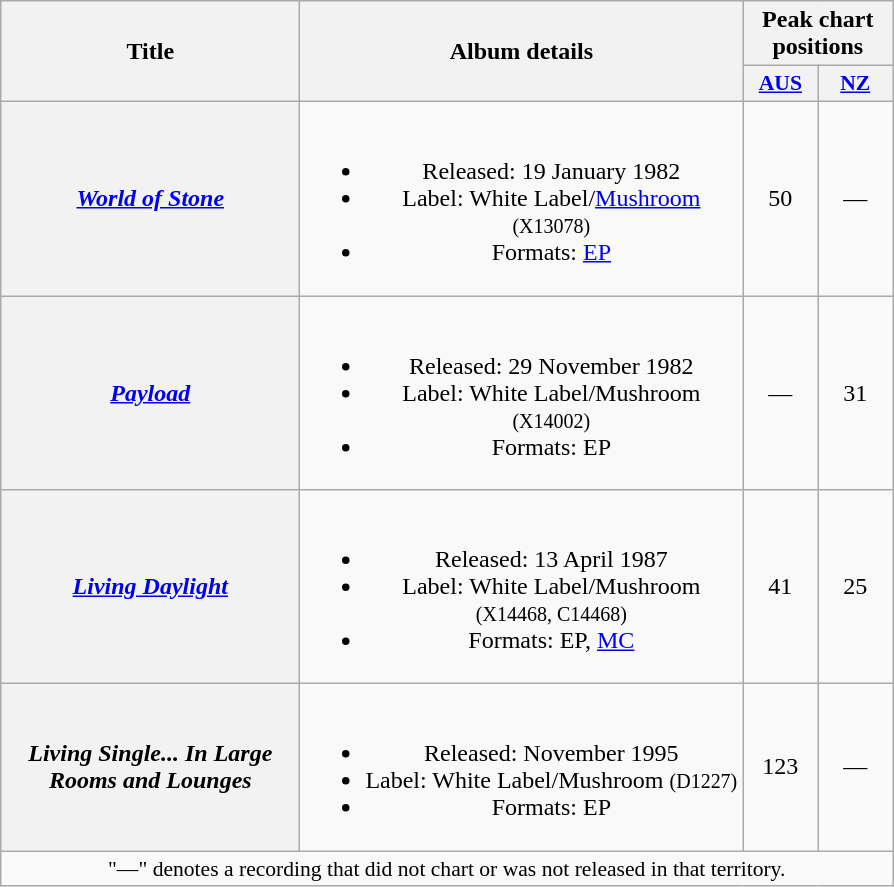<table class="wikitable plainrowheaders" style="text-align:center;">
<tr>
<th scope="col" rowspan="2" style="width:12em;">Title</th>
<th scope="col" rowspan="2" style="width:18em;">Album details</th>
<th scope="col" colspan="2">Peak chart positions</th>
</tr>
<tr>
<th scope="col" style="width:3em;font-size:90%;"><a href='#'>AUS</a><br></th>
<th scope="col" style="width:3em;font-size:90%;"><a href='#'>NZ</a><br></th>
</tr>
<tr>
<th scope="row"><em><a href='#'>World of Stone</a></em></th>
<td><br><ul><li>Released: 19 January 1982</li><li>Label: White Label/<a href='#'>Mushroom</a> <small>(X13078)</small></li><li>Formats: <a href='#'>EP</a></li></ul></td>
<td>50</td>
<td>—</td>
</tr>
<tr>
<th scope="row"><em><a href='#'>Payload</a></em></th>
<td><br><ul><li>Released: 29 November 1982</li><li>Label: White Label/Mushroom <small>(X14002)</small></li><li>Formats: EP</li></ul></td>
<td>—</td>
<td>31</td>
</tr>
<tr>
<th scope="row"><em><a href='#'>Living Daylight</a></em></th>
<td><br><ul><li>Released: 13 April 1987</li><li>Label: White Label/Mushroom <small>(X14468, C14468)</small></li><li>Formats: EP, <a href='#'>MC</a></li></ul></td>
<td>41</td>
<td>25</td>
</tr>
<tr>
<th scope="row"><em> Living Single... In Large Rooms and Lounges</em></th>
<td><br><ul><li>Released: November 1995</li><li>Label: White Label/Mushroom <small>(D1227)</small></li><li>Formats: EP</li></ul></td>
<td>123</td>
<td>—</td>
</tr>
<tr>
<td colspan="5" style="font-size:90%">"—" denotes a recording that did not chart or was not released in that territory.</td>
</tr>
</table>
